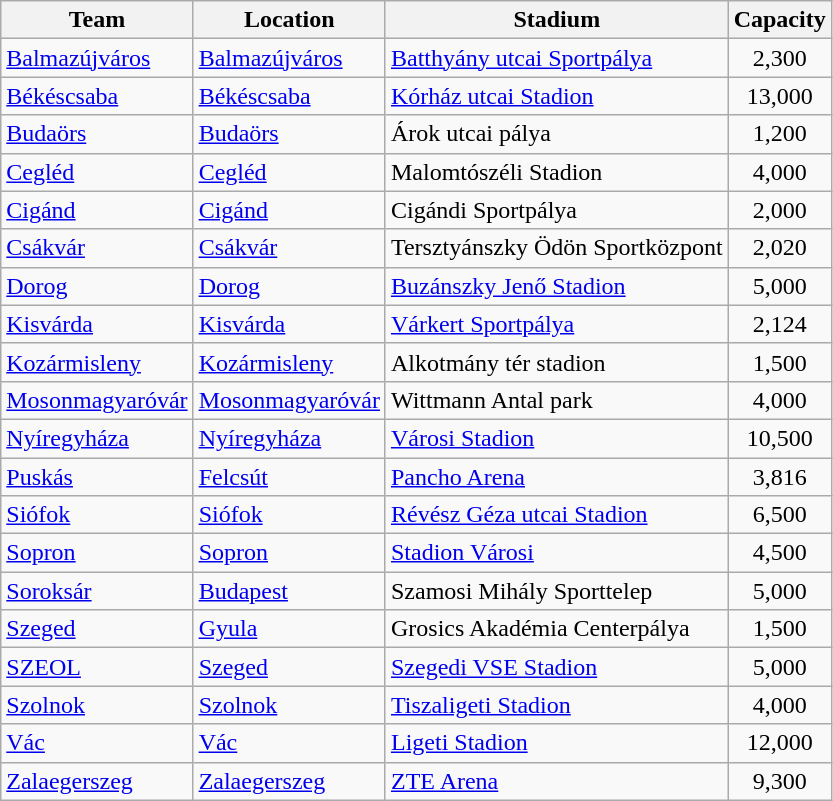<table class="wikitable sortable">
<tr>
<th>Team</th>
<th>Location</th>
<th>Stadium</th>
<th>Capacity</th>
</tr>
<tr>
<td><a href='#'>Balmazújváros</a></td>
<td><a href='#'>Balmazújváros</a></td>
<td><a href='#'>Batthyány utcai Sportpálya</a></td>
<td align="center">2,300</td>
</tr>
<tr>
<td><a href='#'>Békéscsaba</a></td>
<td><a href='#'>Békéscsaba</a></td>
<td><a href='#'>Kórház utcai Stadion</a></td>
<td align="center">13,000</td>
</tr>
<tr>
<td><a href='#'>Budaörs</a></td>
<td><a href='#'>Budaörs</a></td>
<td>Árok utcai pálya</td>
<td align="center">1,200</td>
</tr>
<tr>
<td><a href='#'>Cegléd</a></td>
<td><a href='#'>Cegléd</a></td>
<td>Malomtószéli Stadion</td>
<td align="center">4,000</td>
</tr>
<tr>
<td><a href='#'>Cigánd</a></td>
<td><a href='#'>Cigánd</a></td>
<td>Cigándi Sportpálya</td>
<td align="center">2,000</td>
</tr>
<tr>
<td><a href='#'>Csákvár</a></td>
<td><a href='#'>Csákvár</a></td>
<td>Tersztyánszky Ödön Sportközpont</td>
<td align="center">2,020</td>
</tr>
<tr>
<td><a href='#'>Dorog</a></td>
<td><a href='#'>Dorog</a></td>
<td><a href='#'>Buzánszky Jenő Stadion</a></td>
<td align="center">5,000</td>
</tr>
<tr>
<td><a href='#'>Kisvárda</a></td>
<td><a href='#'>Kisvárda</a></td>
<td><a href='#'>Várkert Sportpálya</a></td>
<td align="center">2,124</td>
</tr>
<tr>
<td><a href='#'>Kozármisleny</a></td>
<td><a href='#'>Kozármisleny</a></td>
<td>Alkotmány tér stadion</td>
<td align="center">1,500</td>
</tr>
<tr>
<td><a href='#'>Mosonmagyaróvár</a></td>
<td><a href='#'>Mosonmagyaróvár</a></td>
<td>Wittmann Antal park</td>
<td align="center">4,000</td>
</tr>
<tr>
<td><a href='#'>Nyíregyháza</a></td>
<td><a href='#'>Nyíregyháza</a></td>
<td><a href='#'>Városi Stadion</a></td>
<td align="center">10,500</td>
</tr>
<tr>
<td><a href='#'>Puskás</a></td>
<td><a href='#'>Felcsút</a></td>
<td><a href='#'>Pancho Arena</a></td>
<td align="center">3,816</td>
</tr>
<tr>
<td><a href='#'>Siófok</a></td>
<td><a href='#'>Siófok</a></td>
<td><a href='#'>Révész Géza utcai Stadion</a></td>
<td align="center">6,500</td>
</tr>
<tr>
<td><a href='#'>Sopron</a></td>
<td><a href='#'>Sopron</a></td>
<td><a href='#'>Stadion Városi</a></td>
<td align="center">4,500</td>
</tr>
<tr>
<td><a href='#'>Soroksár</a></td>
<td><a href='#'>Budapest</a></td>
<td>Szamosi Mihály Sporttelep</td>
<td align="center">5,000</td>
</tr>
<tr>
<td><a href='#'>Szeged</a></td>
<td><a href='#'>Gyula</a></td>
<td>Grosics Akadémia Centerpálya</td>
<td align="center">1,500</td>
</tr>
<tr>
<td><a href='#'>SZEOL</a></td>
<td><a href='#'>Szeged</a></td>
<td><a href='#'>Szegedi VSE Stadion</a></td>
<td align="center">5,000</td>
</tr>
<tr>
<td><a href='#'>Szolnok</a></td>
<td><a href='#'>Szolnok</a></td>
<td><a href='#'>Tiszaligeti Stadion</a></td>
<td align="center">4,000</td>
</tr>
<tr>
<td><a href='#'>Vác</a></td>
<td><a href='#'>Vác</a></td>
<td><a href='#'>Ligeti Stadion</a></td>
<td align="center">12,000</td>
</tr>
<tr>
<td><a href='#'>Zalaegerszeg</a></td>
<td><a href='#'>Zalaegerszeg</a></td>
<td><a href='#'>ZTE Arena</a></td>
<td align="center">9,300</td>
</tr>
</table>
